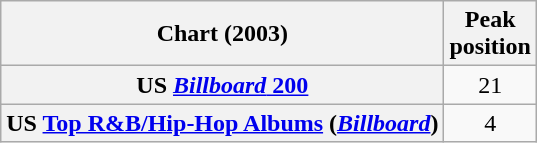<table class="wikitable sortable plainrowheaders" style="text-align:center">
<tr>
<th scope="col">Chart (2003)</th>
<th scope="col">Peak<br> position</th>
</tr>
<tr>
<th scope="row">US <a href='#'><em>Billboard</em> 200</a></th>
<td>21</td>
</tr>
<tr>
<th scope="row">US <a href='#'>Top R&B/Hip-Hop Albums</a> (<em><a href='#'>Billboard</a></em>)</th>
<td>4</td>
</tr>
</table>
